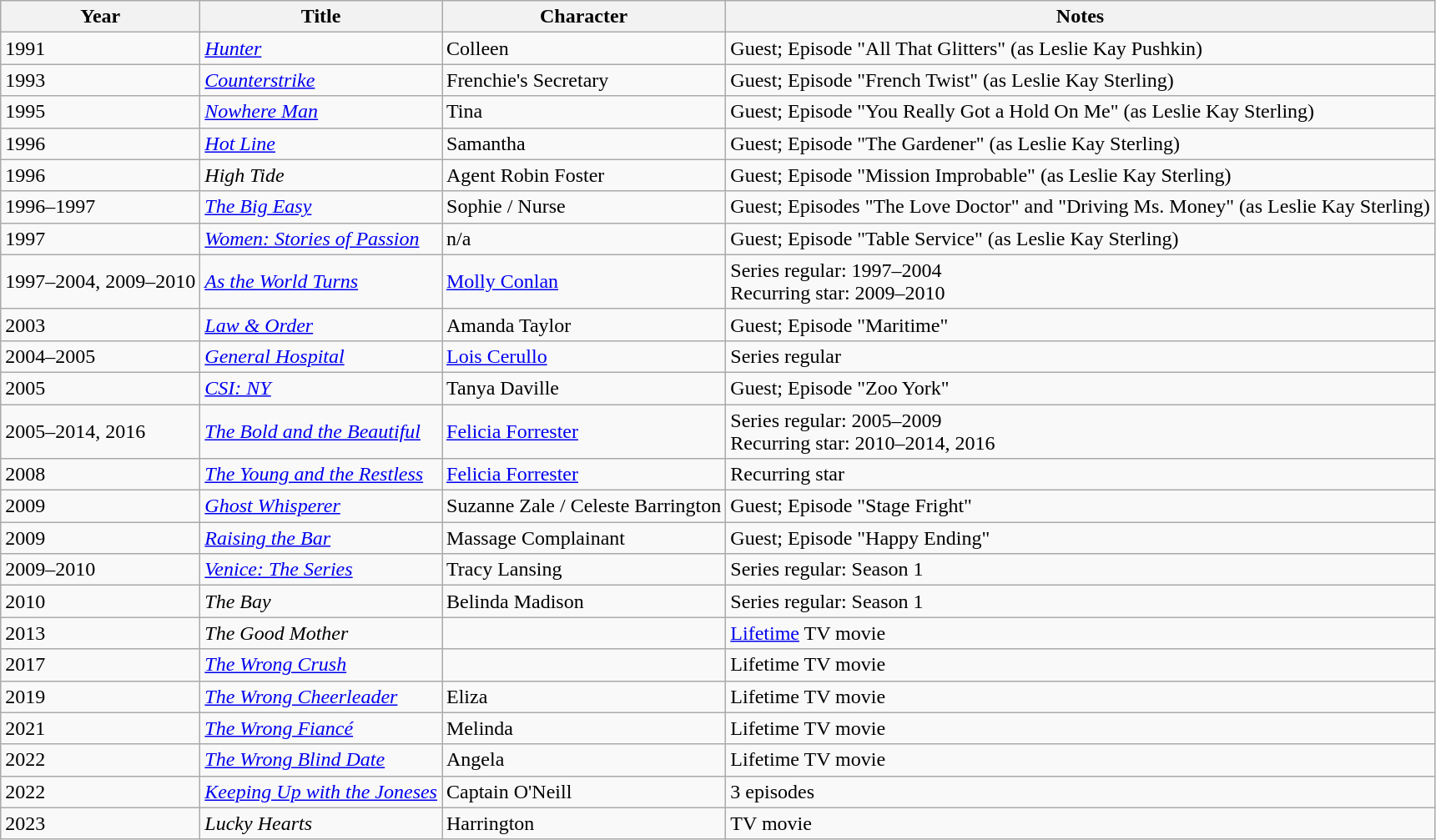<table class="wikitable">
<tr>
<th>Year</th>
<th>Title</th>
<th>Character</th>
<th>Notes</th>
</tr>
<tr>
<td>1991</td>
<td><em><a href='#'>Hunter</a></em></td>
<td>Colleen</td>
<td>Guest; Episode "All That Glitters" (as Leslie Kay Pushkin)</td>
</tr>
<tr>
<td>1993</td>
<td><em><a href='#'>Counterstrike</a></em></td>
<td>Frenchie's Secretary</td>
<td>Guest; Episode "French Twist" (as Leslie Kay Sterling)</td>
</tr>
<tr>
<td>1995</td>
<td><em><a href='#'>Nowhere Man</a></em></td>
<td>Tina</td>
<td>Guest; Episode "You Really Got a Hold On Me" (as Leslie Kay Sterling)</td>
</tr>
<tr>
<td>1996</td>
<td><em><a href='#'>Hot Line</a></em></td>
<td>Samantha</td>
<td>Guest; Episode "The Gardener" (as Leslie Kay Sterling)</td>
</tr>
<tr>
<td>1996</td>
<td><em>High Tide</em></td>
<td>Agent Robin Foster</td>
<td>Guest; Episode "Mission Improbable" (as Leslie Kay Sterling)</td>
</tr>
<tr>
<td>1996–1997</td>
<td><em><a href='#'>The Big Easy</a></em></td>
<td>Sophie / Nurse</td>
<td>Guest; Episodes "The Love Doctor" and "Driving Ms. Money" (as Leslie Kay Sterling)</td>
</tr>
<tr>
<td>1997</td>
<td><em><a href='#'>Women: Stories of Passion</a></em></td>
<td>n/a</td>
<td>Guest; Episode "Table Service" (as Leslie Kay Sterling)</td>
</tr>
<tr>
<td>1997–2004, 2009–2010</td>
<td><em><a href='#'>As the World Turns</a></em></td>
<td><a href='#'>Molly Conlan</a></td>
<td>Series regular: 1997–2004<br>Recurring star: 2009–2010</td>
</tr>
<tr>
<td>2003</td>
<td><em><a href='#'>Law & Order</a></em></td>
<td>Amanda Taylor</td>
<td>Guest; Episode "Maritime"</td>
</tr>
<tr>
<td>2004–2005</td>
<td><em><a href='#'>General Hospital</a></em></td>
<td><a href='#'>Lois Cerullo</a></td>
<td>Series regular</td>
</tr>
<tr>
<td>2005</td>
<td><em><a href='#'>CSI: NY</a></em></td>
<td>Tanya Daville</td>
<td>Guest; Episode "Zoo York"</td>
</tr>
<tr>
<td>2005–2014, 2016</td>
<td><em><a href='#'>The Bold and the Beautiful</a></em></td>
<td><a href='#'>Felicia Forrester</a></td>
<td>Series regular: 2005–2009<br>Recurring star: 2010–2014, 2016</td>
</tr>
<tr>
<td>2008</td>
<td><em><a href='#'>The Young and the Restless</a></em></td>
<td><a href='#'>Felicia Forrester</a></td>
<td>Recurring star</td>
</tr>
<tr>
<td>2009</td>
<td><em><a href='#'>Ghost Whisperer</a></em></td>
<td>Suzanne Zale / Celeste Barrington</td>
<td>Guest; Episode "Stage Fright"</td>
</tr>
<tr>
<td>2009</td>
<td><em><a href='#'>Raising the Bar</a></em></td>
<td>Massage Complainant</td>
<td>Guest; Episode "Happy Ending"</td>
</tr>
<tr>
<td>2009–2010</td>
<td><em><a href='#'>Venice: The Series</a></em></td>
<td>Tracy Lansing</td>
<td>Series regular: Season 1</td>
</tr>
<tr>
<td>2010</td>
<td><em>The Bay</em></td>
<td>Belinda Madison</td>
<td>Series regular: Season 1</td>
</tr>
<tr>
<td>2013</td>
<td><em>The Good Mother</em></td>
<td></td>
<td><a href='#'>Lifetime</a> TV movie</td>
</tr>
<tr>
<td>2017</td>
<td><em><a href='#'>The Wrong Crush</a></em></td>
<td></td>
<td>Lifetime TV movie</td>
</tr>
<tr>
<td>2019</td>
<td><em><a href='#'>The Wrong Cheerleader</a></em></td>
<td>Eliza</td>
<td>Lifetime TV movie</td>
</tr>
<tr>
<td>2021</td>
<td><em><a href='#'> The Wrong Fiancé</a></em></td>
<td>Melinda</td>
<td>Lifetime TV movie</td>
</tr>
<tr>
<td>2022</td>
<td><em><a href='#'> The Wrong Blind Date</a></em></td>
<td>Angela</td>
<td>Lifetime TV movie</td>
</tr>
<tr>
<td>2022</td>
<td><em><a href='#'> Keeping Up with the Joneses</a></em></td>
<td>Captain O'Neill</td>
<td>3 episodes</td>
</tr>
<tr>
<td>2023</td>
<td><em>Lucky Hearts</em></td>
<td>Harrington</td>
<td>TV movie</td>
</tr>
</table>
